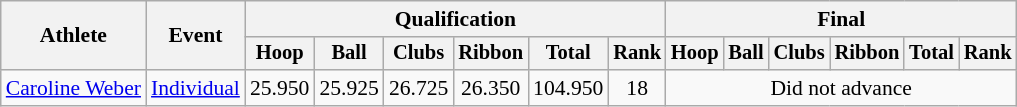<table class=wikitable style="font-size:90%">
<tr>
<th rowspan="2">Athlete</th>
<th rowspan="2">Event</th>
<th colspan=6>Qualification</th>
<th colspan=6>Final</th>
</tr>
<tr style="font-size:95%">
<th>Hoop</th>
<th>Ball</th>
<th>Clubs</th>
<th>Ribbon</th>
<th>Total</th>
<th>Rank</th>
<th>Hoop</th>
<th>Ball</th>
<th>Clubs</th>
<th>Ribbon</th>
<th>Total</th>
<th>Rank</th>
</tr>
<tr align=center>
<td align=left><a href='#'>Caroline Weber</a></td>
<td align=left><a href='#'>Individual</a></td>
<td>25.950</td>
<td>25.925</td>
<td>26.725</td>
<td>26.350</td>
<td>104.950</td>
<td>18</td>
<td colspan=6>Did not advance</td>
</tr>
</table>
